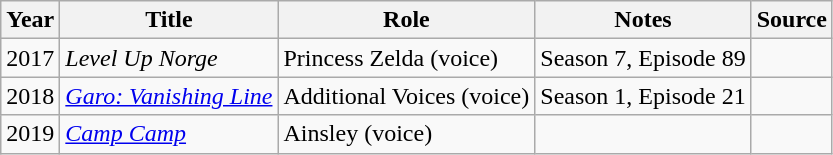<table class="wikitable">
<tr>
<th>Year</th>
<th>Title</th>
<th>Role</th>
<th>Notes</th>
<th>Source</th>
</tr>
<tr>
<td>2017</td>
<td><em>Level Up Norge</em></td>
<td>Princess Zelda (voice)</td>
<td>Season 7, Episode 89</td>
<td></td>
</tr>
<tr>
<td>2018</td>
<td><em><a href='#'>Garo: Vanishing Line</a></em></td>
<td>Additional Voices (voice)</td>
<td>Season 1, Episode 21</td>
<td></td>
</tr>
<tr>
<td>2019</td>
<td><em><a href='#'>Camp Camp</a></em></td>
<td>Ainsley (voice)</td>
<td></td>
<td></td>
</tr>
</table>
